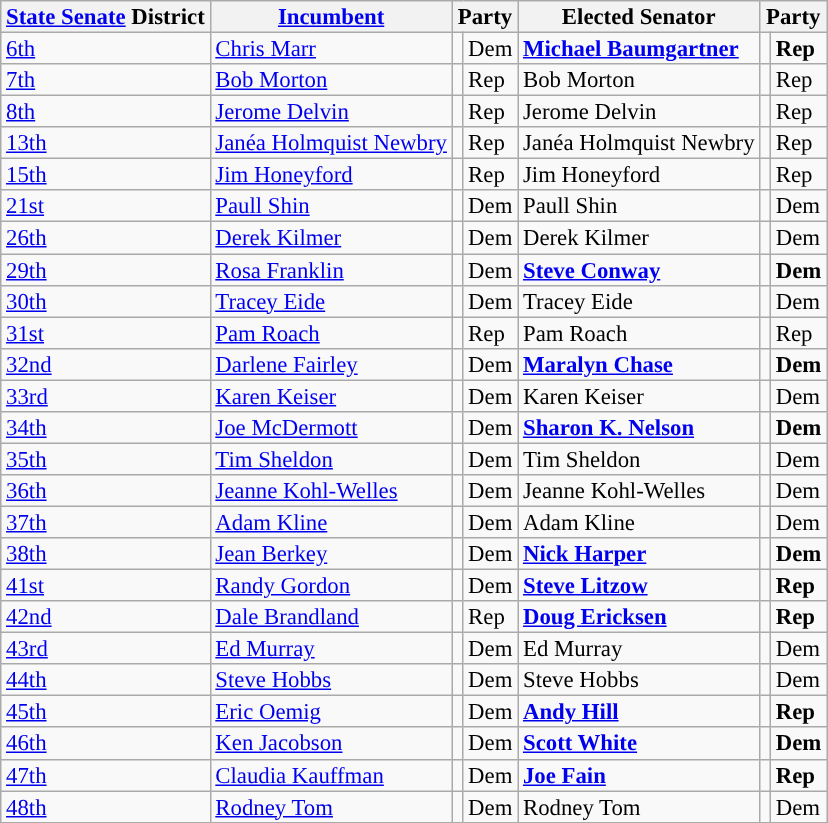<table class="sortable wikitable" style="font-size:95%;line-height:14px;">
<tr>
<th colspan="1" class="unsortable"><a href='#'>State Senate</a> District</th>
<th class="unsortable"><a href='#'>Incumbent</a></th>
<th colspan="2">Party</th>
<th class="unsortable">Elected Senator</th>
<th colspan="2">Party</th>
</tr>
<tr>
<td><a href='#'>6th</a></td>
<td><a href='#'>Chris Marr</a></td>
<td style="background:"></td>
<td>Dem</td>
<td><strong><a href='#'>Michael Baumgartner</a></strong></td>
<td style="background:"></td>
<td><strong>Rep</strong></td>
</tr>
<tr>
<td><a href='#'>7th</a></td>
<td><a href='#'>Bob Morton</a></td>
<td style="background:"></td>
<td>Rep</td>
<td>Bob Morton</td>
<td style="background:"></td>
<td>Rep</td>
</tr>
<tr>
<td><a href='#'>8th</a></td>
<td><a href='#'>Jerome Delvin</a></td>
<td style="background:"></td>
<td>Rep</td>
<td>Jerome Delvin</td>
<td style="background:"></td>
<td>Rep</td>
</tr>
<tr>
<td><a href='#'>13th</a></td>
<td><a href='#'>Janéa Holmquist Newbry</a></td>
<td style="background:"></td>
<td>Rep</td>
<td>Janéa Holmquist Newbry</td>
<td style="background:"></td>
<td>Rep</td>
</tr>
<tr>
<td><a href='#'>15th</a></td>
<td><a href='#'>Jim Honeyford</a></td>
<td style="background:"></td>
<td>Rep</td>
<td>Jim Honeyford</td>
<td style="background:"></td>
<td>Rep</td>
</tr>
<tr>
<td><a href='#'>21st</a></td>
<td><a href='#'>Paull Shin</a></td>
<td style="background:"></td>
<td>Dem</td>
<td>Paull Shin</td>
<td style="background:"></td>
<td>Dem</td>
</tr>
<tr>
<td><a href='#'>26th</a></td>
<td><a href='#'>Derek Kilmer</a></td>
<td style="background:"></td>
<td>Dem</td>
<td>Derek Kilmer</td>
<td style="background:"></td>
<td>Dem</td>
</tr>
<tr>
<td><a href='#'>29th</a></td>
<td><a href='#'>Rosa Franklin</a></td>
<td style="background:"></td>
<td>Dem</td>
<td><strong><a href='#'>Steve Conway</a></strong></td>
<td style="background:"></td>
<td><strong>Dem</strong></td>
</tr>
<tr>
<td><a href='#'>30th</a></td>
<td><a href='#'>Tracey Eide</a></td>
<td style="background:"></td>
<td>Dem</td>
<td>Tracey Eide</td>
<td style="background:"></td>
<td>Dem</td>
</tr>
<tr>
<td><a href='#'>31st</a></td>
<td><a href='#'>Pam Roach</a></td>
<td style="background:"></td>
<td>Rep</td>
<td>Pam Roach</td>
<td style="background:"></td>
<td>Rep</td>
</tr>
<tr>
<td><a href='#'>32nd</a></td>
<td><a href='#'>Darlene Fairley</a></td>
<td style="background:"></td>
<td>Dem</td>
<td><strong><a href='#'>Maralyn Chase</a></strong></td>
<td style="background:"></td>
<td><strong>Dem</strong></td>
</tr>
<tr>
<td><a href='#'>33rd</a></td>
<td><a href='#'>Karen Keiser</a></td>
<td style="background:"></td>
<td>Dem</td>
<td>Karen Keiser</td>
<td style="background:"></td>
<td>Dem</td>
</tr>
<tr>
<td><a href='#'>34th</a></td>
<td><a href='#'>Joe McDermott</a></td>
<td style="background:"></td>
<td>Dem</td>
<td><strong><a href='#'>Sharon K. Nelson</a></strong></td>
<td style="background:"></td>
<td><strong>Dem</strong></td>
</tr>
<tr>
<td><a href='#'>35th</a></td>
<td><a href='#'>Tim Sheldon</a></td>
<td style="background:"></td>
<td>Dem</td>
<td>Tim Sheldon</td>
<td style="background:"></td>
<td>Dem</td>
</tr>
<tr>
<td><a href='#'>36th</a></td>
<td><a href='#'>Jeanne Kohl-Welles</a></td>
<td style="background:"></td>
<td>Dem</td>
<td>Jeanne Kohl-Welles</td>
<td style="background:"></td>
<td>Dem</td>
</tr>
<tr>
<td><a href='#'>37th</a></td>
<td><a href='#'>Adam Kline</a></td>
<td style="background:"></td>
<td>Dem</td>
<td>Adam Kline</td>
<td style="background:"></td>
<td>Dem</td>
</tr>
<tr>
<td><a href='#'>38th</a></td>
<td><a href='#'>Jean Berkey</a></td>
<td style="background:"></td>
<td>Dem</td>
<td><strong><a href='#'>Nick Harper</a></strong></td>
<td style="background:"></td>
<td><strong>Dem</strong></td>
</tr>
<tr>
<td><a href='#'>41st</a></td>
<td><a href='#'>Randy Gordon</a></td>
<td style="background:"></td>
<td>Dem</td>
<td><strong><a href='#'>Steve Litzow</a></strong></td>
<td style="background:"></td>
<td><strong>Rep</strong></td>
</tr>
<tr>
<td><a href='#'>42nd</a></td>
<td><a href='#'>Dale Brandland</a></td>
<td style="background:"></td>
<td>Rep</td>
<td><strong><a href='#'>Doug Ericksen</a></strong></td>
<td style="background:"></td>
<td><strong>Rep</strong></td>
</tr>
<tr>
<td><a href='#'>43rd</a></td>
<td><a href='#'>Ed Murray</a></td>
<td style="background:"></td>
<td>Dem</td>
<td>Ed Murray</td>
<td style="background:"></td>
<td>Dem</td>
</tr>
<tr>
<td><a href='#'>44th</a></td>
<td><a href='#'>Steve Hobbs</a></td>
<td style="background:"></td>
<td>Dem</td>
<td>Steve Hobbs</td>
<td style="background:"></td>
<td>Dem</td>
</tr>
<tr>
<td><a href='#'>45th</a></td>
<td><a href='#'>Eric Oemig</a></td>
<td style="background:"></td>
<td>Dem</td>
<td><strong><a href='#'>Andy Hill</a></strong></td>
<td style="background:"></td>
<td><strong>Rep</strong></td>
</tr>
<tr>
<td><a href='#'>46th</a></td>
<td><a href='#'>Ken Jacobson</a></td>
<td style="background:"></td>
<td>Dem</td>
<td><strong><a href='#'>Scott White</a></strong></td>
<td style="background:"></td>
<td><strong>Dem</strong></td>
</tr>
<tr>
<td><a href='#'>47th</a></td>
<td><a href='#'>Claudia Kauffman</a></td>
<td style="background:"></td>
<td>Dem</td>
<td><strong><a href='#'>Joe Fain</a></strong></td>
<td style="background:"></td>
<td><strong>Rep</strong></td>
</tr>
<tr>
<td><a href='#'>48th</a></td>
<td><a href='#'>Rodney Tom</a></td>
<td style="background:"></td>
<td>Dem</td>
<td>Rodney Tom</td>
<td style="background:"></td>
<td>Dem</td>
</tr>
</table>
